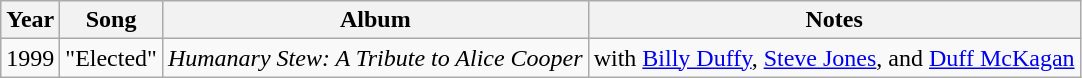<table class="wikitable">
<tr>
<th>Year</th>
<th>Song</th>
<th>Album</th>
<th>Notes</th>
</tr>
<tr>
<td>1999</td>
<td>"Elected"</td>
<td><em>Humanary Stew: A Tribute to Alice Cooper</em></td>
<td>with <a href='#'>Billy Duffy</a>, <a href='#'>Steve Jones</a>, and <a href='#'>Duff McKagan</a></td>
</tr>
</table>
